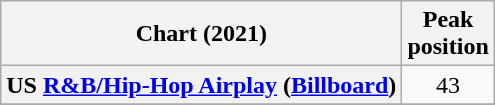<table class="wikitable sortable plainrowheaders" style="text-align:center">
<tr>
<th align="left">Chart (2021)</th>
<th align="left">Peak<br>position</th>
</tr>
<tr>
<th scope="row">US <a href='#'>R&B/Hip-Hop Airplay</a> (<a href='#'>Billboard</a>)</th>
<td>43</td>
</tr>
<tr>
</tr>
</table>
